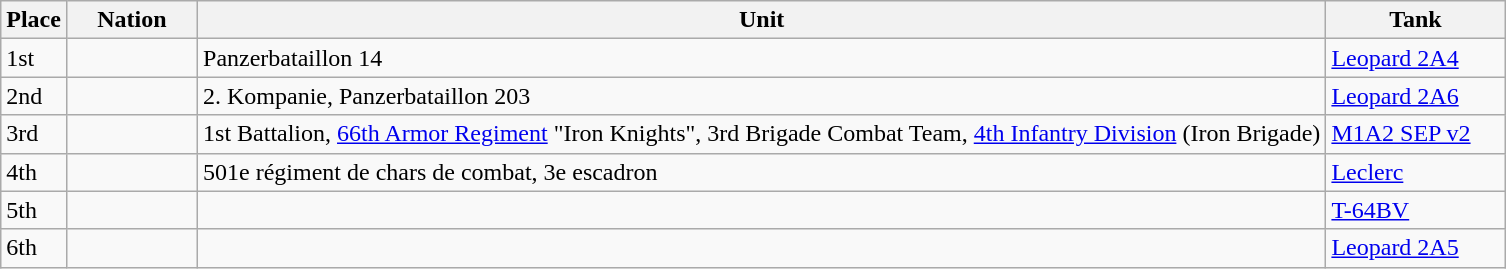<table class="wikitable">
<tr>
<th>Place</th>
<th style=width:5em>Nation</th>
<th>Unit</th>
<th style=width:7em>Tank</th>
</tr>
<tr>
<td>1st</td>
<td></td>
<td>Panzerbataillon 14</td>
<td><a href='#'>Leopard 2A4</a></td>
</tr>
<tr>
<td>2nd</td>
<td></td>
<td>2. Kompanie, Panzerbataillon 203</td>
<td><a href='#'>Leopard 2A6</a></td>
</tr>
<tr>
<td>3rd</td>
<td></td>
<td>1st Battalion, <a href='#'>66th Armor Regiment</a> "Iron Knights", 3rd Brigade Combat Team, <a href='#'>4th Infantry Division</a> (Iron Brigade)</td>
<td><a href='#'>M1A2 SEP v2</a></td>
</tr>
<tr>
<td>4th</td>
<td></td>
<td>501e régiment de chars de combat, 3e escadron</td>
<td><a href='#'>Leclerc</a></td>
</tr>
<tr>
<td>5th</td>
<td></td>
<td></td>
<td><a href='#'>T-64BV</a></td>
</tr>
<tr>
<td>6th</td>
<td></td>
<td></td>
<td><a href='#'>Leopard 2A5</a></td>
</tr>
</table>
